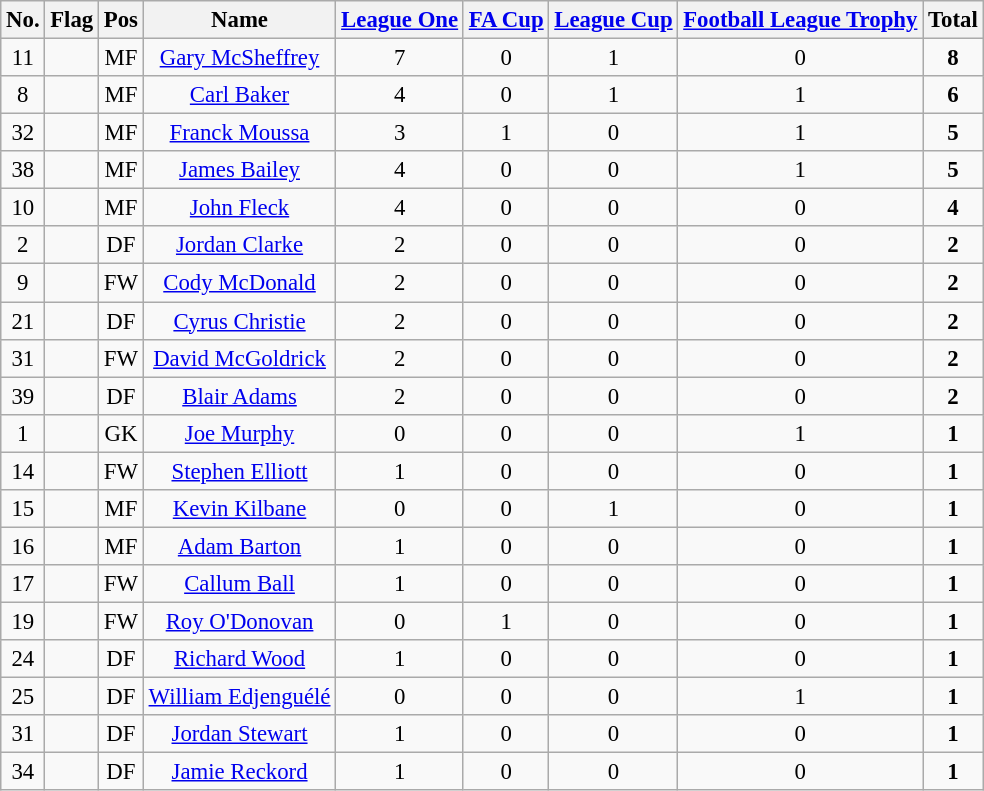<table class="wikitable sortable" style="text-align:center; font-size:95%">
<tr>
<th>No.</th>
<th>Flag</th>
<th>Pos</th>
<th>Name</th>
<th><a href='#'>League One</a></th>
<th><a href='#'>FA Cup</a></th>
<th><a href='#'>League Cup</a></th>
<th><a href='#'>Football League Trophy</a></th>
<th>Total</th>
</tr>
<tr>
<td>11</td>
<td></td>
<td>MF</td>
<td><a href='#'>Gary McSheffrey</a></td>
<td>7</td>
<td>0</td>
<td>1</td>
<td>0</td>
<td><strong>8</strong></td>
</tr>
<tr>
<td>8</td>
<td></td>
<td>MF</td>
<td><a href='#'>Carl Baker</a></td>
<td>4</td>
<td>0</td>
<td>1</td>
<td>1</td>
<td><strong>6</strong></td>
</tr>
<tr>
<td>32</td>
<td></td>
<td>MF</td>
<td><a href='#'>Franck Moussa</a></td>
<td>3</td>
<td>1</td>
<td>0</td>
<td>1</td>
<td><strong>5</strong></td>
</tr>
<tr>
<td>38</td>
<td></td>
<td>MF</td>
<td><a href='#'>James Bailey</a></td>
<td>4</td>
<td>0</td>
<td>0</td>
<td>1</td>
<td><strong>5</strong></td>
</tr>
<tr>
<td>10</td>
<td></td>
<td>MF</td>
<td><a href='#'>John Fleck</a></td>
<td>4</td>
<td>0</td>
<td>0</td>
<td>0</td>
<td><strong>4</strong></td>
</tr>
<tr>
<td>2</td>
<td></td>
<td>DF</td>
<td><a href='#'>Jordan Clarke</a></td>
<td>2</td>
<td>0</td>
<td>0</td>
<td>0</td>
<td><strong>2</strong></td>
</tr>
<tr>
<td>9</td>
<td></td>
<td>FW</td>
<td><a href='#'>Cody McDonald</a></td>
<td>2</td>
<td>0</td>
<td>0</td>
<td>0</td>
<td><strong>2</strong></td>
</tr>
<tr>
<td>21</td>
<td></td>
<td>DF</td>
<td><a href='#'>Cyrus Christie</a></td>
<td>2</td>
<td>0</td>
<td>0</td>
<td>0</td>
<td><strong>2</strong></td>
</tr>
<tr>
<td>31</td>
<td></td>
<td>FW</td>
<td><a href='#'>David McGoldrick</a></td>
<td>2</td>
<td>0</td>
<td>0</td>
<td>0</td>
<td><strong>2</strong></td>
</tr>
<tr>
<td>39</td>
<td></td>
<td>DF</td>
<td><a href='#'>Blair Adams</a></td>
<td>2</td>
<td>0</td>
<td>0</td>
<td>0</td>
<td><strong>2</strong></td>
</tr>
<tr>
<td>1</td>
<td></td>
<td>GK</td>
<td><a href='#'>Joe Murphy</a></td>
<td>0</td>
<td>0</td>
<td>0</td>
<td>1</td>
<td><strong>1</strong></td>
</tr>
<tr>
<td>14</td>
<td></td>
<td>FW</td>
<td><a href='#'>Stephen Elliott</a></td>
<td>1</td>
<td>0</td>
<td>0</td>
<td>0</td>
<td><strong>1</strong></td>
</tr>
<tr>
<td>15</td>
<td></td>
<td>MF</td>
<td><a href='#'>Kevin Kilbane</a></td>
<td>0</td>
<td>0</td>
<td>1</td>
<td>0</td>
<td><strong>1</strong></td>
</tr>
<tr>
<td>16</td>
<td></td>
<td>MF</td>
<td><a href='#'>Adam Barton</a></td>
<td>1</td>
<td>0</td>
<td>0</td>
<td>0</td>
<td><strong>1</strong></td>
</tr>
<tr>
<td>17</td>
<td></td>
<td>FW</td>
<td><a href='#'>Callum Ball</a></td>
<td>1</td>
<td>0</td>
<td>0</td>
<td>0</td>
<td><strong>1</strong></td>
</tr>
<tr>
<td>19</td>
<td></td>
<td>FW</td>
<td><a href='#'>Roy O'Donovan</a></td>
<td>0</td>
<td>1</td>
<td>0</td>
<td>0</td>
<td><strong>1</strong></td>
</tr>
<tr>
<td>24</td>
<td></td>
<td>DF</td>
<td><a href='#'>Richard Wood</a></td>
<td>1</td>
<td>0</td>
<td>0</td>
<td>0</td>
<td><strong>1</strong></td>
</tr>
<tr>
<td>25</td>
<td></td>
<td>DF</td>
<td><a href='#'>William Edjenguélé</a></td>
<td>0</td>
<td>0</td>
<td>0</td>
<td>1</td>
<td><strong>1</strong></td>
</tr>
<tr>
<td>31</td>
<td></td>
<td>DF</td>
<td><a href='#'>Jordan Stewart</a></td>
<td>1</td>
<td>0</td>
<td>0</td>
<td>0</td>
<td><strong>1</strong></td>
</tr>
<tr>
<td>34</td>
<td></td>
<td>DF</td>
<td><a href='#'>Jamie Reckord</a></td>
<td>1</td>
<td>0</td>
<td>0</td>
<td>0</td>
<td><strong>1</strong></td>
</tr>
</table>
